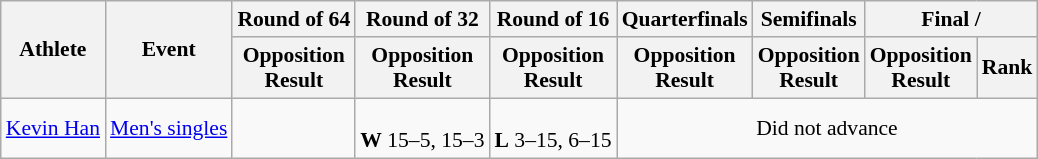<table class=wikitable style=font-size:90%;text-align:center>
<tr>
<th rowspan=2>Athlete</th>
<th rowspan=2>Event</th>
<th>Round of 64</th>
<th>Round of 32</th>
<th>Round of 16</th>
<th>Quarterfinals</th>
<th>Semifinals</th>
<th colspan=2>Final / </th>
</tr>
<tr>
<th>Opposition<br>Result</th>
<th>Opposition<br>Result</th>
<th>Opposition<br>Result</th>
<th>Opposition<br>Result</th>
<th>Opposition<br>Result</th>
<th>Opposition<br>Result</th>
<th>Rank</th>
</tr>
<tr>
<td align=left><a href='#'>Kevin Han</a></td>
<td align=left><a href='#'>Men's singles</a></td>
<td></td>
<td><br><strong>W</strong> 15–5, 15–3</td>
<td><br><strong>L</strong> 3–15, 6–15</td>
<td colspan=5>Did not advance</td>
</tr>
</table>
